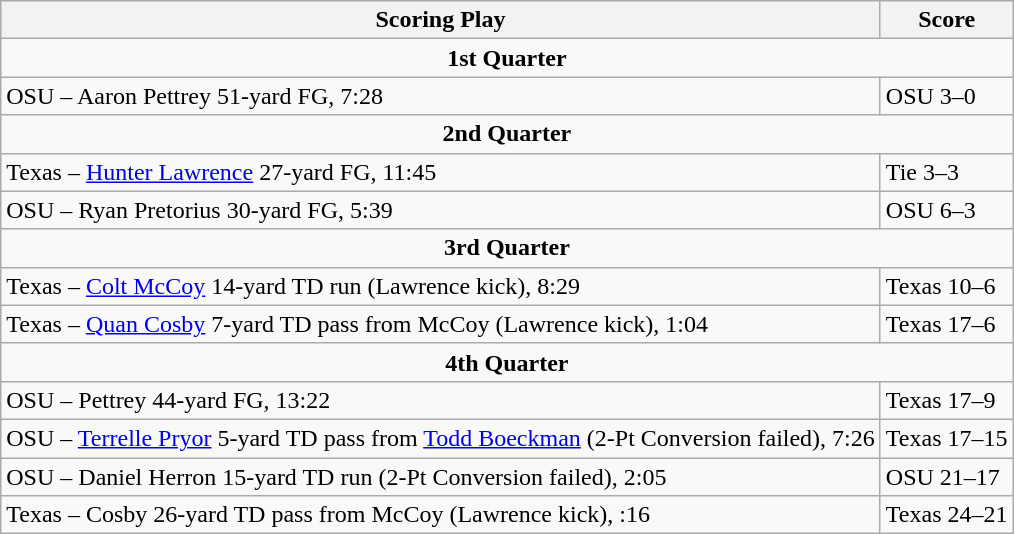<table class="wikitable">
<tr>
<th>Scoring Play</th>
<th>Score</th>
</tr>
<tr>
<td colspan="4" align="center"><strong>1st Quarter</strong></td>
</tr>
<tr>
<td>OSU – Aaron Pettrey 51-yard FG, 7:28</td>
<td>OSU 3–0</td>
</tr>
<tr>
<td colspan="4" align="center"><strong>2nd Quarter</strong></td>
</tr>
<tr>
<td>Texas – <a href='#'>Hunter Lawrence</a> 27-yard FG, 11:45</td>
<td>Tie 3–3</td>
</tr>
<tr>
<td>OSU – Ryan Pretorius 30-yard FG, 5:39</td>
<td>OSU 6–3</td>
</tr>
<tr>
<td colspan="4" align="center"><strong>3rd Quarter</strong></td>
</tr>
<tr>
<td>Texas – <a href='#'>Colt McCoy</a> 14-yard TD run (Lawrence kick), 8:29</td>
<td>Texas 10–6</td>
</tr>
<tr>
<td>Texas – <a href='#'>Quan Cosby</a> 7-yard TD pass from McCoy (Lawrence kick), 1:04</td>
<td>Texas 17–6</td>
</tr>
<tr>
<td colspan="4" align="center"><strong>4th Quarter</strong></td>
</tr>
<tr>
<td>OSU – Pettrey 44-yard FG, 13:22</td>
<td>Texas 17–9</td>
</tr>
<tr>
<td>OSU – <a href='#'>Terrelle Pryor</a> 5-yard TD pass from <a href='#'>Todd Boeckman</a> (2-Pt Conversion failed), 7:26</td>
<td>Texas 17–15</td>
</tr>
<tr>
<td>OSU – Daniel Herron 15-yard TD run (2-Pt Conversion failed), 2:05</td>
<td>OSU 21–17</td>
</tr>
<tr>
<td>Texas – Cosby 26-yard TD pass from McCoy (Lawrence kick), :16</td>
<td>Texas 24–21</td>
</tr>
</table>
